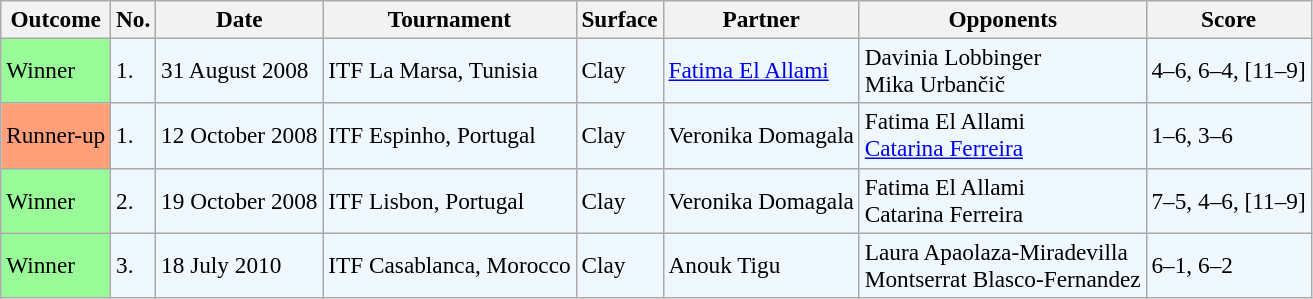<table class="sortable wikitable" style=font-size:97%>
<tr>
<th>Outcome</th>
<th>No.</th>
<th>Date</th>
<th>Tournament</th>
<th>Surface</th>
<th>Partner</th>
<th>Opponents</th>
<th>Score</th>
</tr>
<tr style="background:#f0f8ff;">
<td style="background:#98fb98;">Winner</td>
<td>1.</td>
<td>31 August 2008</td>
<td>ITF La Marsa, Tunisia</td>
<td>Clay</td>
<td> <a href='#'>Fatima El Allami</a></td>
<td> Davinia Lobbinger <br>  Mika Urbančič</td>
<td>4–6, 6–4, [11–9]</td>
</tr>
<tr style="background:#f0f8ff;">
<td style="background:#ffa07a;">Runner-up</td>
<td>1.</td>
<td>12 October 2008</td>
<td>ITF Espinho, Portugal</td>
<td>Clay</td>
<td> Veronika Domagala</td>
<td> Fatima El Allami <br>  <a href='#'>Catarina Ferreira</a></td>
<td>1–6, 3–6</td>
</tr>
<tr style="background:#f0f8ff;">
<td style="background:#98fb98;">Winner</td>
<td>2.</td>
<td>19 October 2008</td>
<td>ITF Lisbon, Portugal</td>
<td>Clay</td>
<td> Veronika Domagala</td>
<td> Fatima El Allami <br>  Catarina Ferreira</td>
<td>7–5, 4–6, [11–9]</td>
</tr>
<tr style="background:#f0f8ff;">
<td style="background:#98fb98;">Winner</td>
<td>3.</td>
<td>18 July 2010</td>
<td>ITF Casablanca, Morocco</td>
<td>Clay</td>
<td> Anouk Tigu</td>
<td> Laura Apaolaza-Miradevilla <br>  Montserrat Blasco-Fernandez</td>
<td>6–1, 6–2</td>
</tr>
</table>
